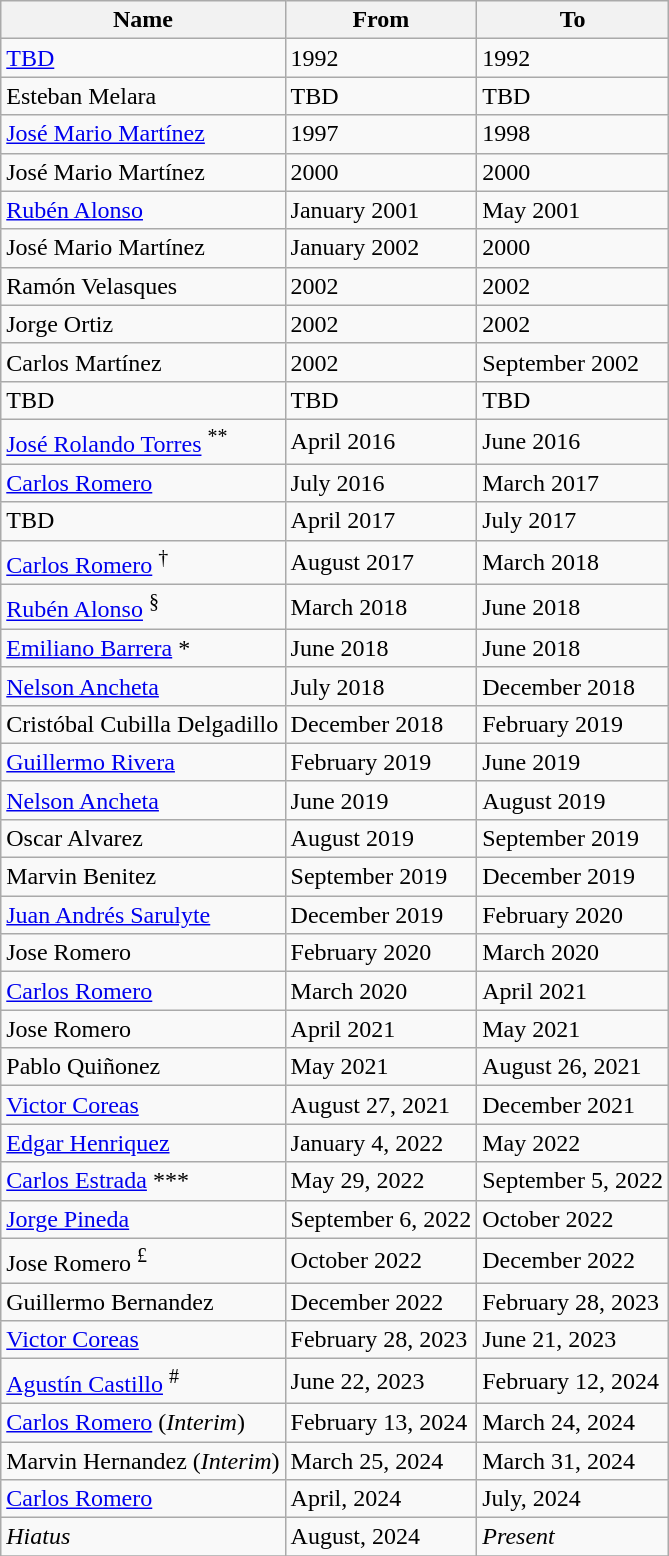<table class="wikitable" style="text-align: left">
<tr>
<th rowspan="1">Name</th>
<th rowspan="1">From</th>
<th rowspan="1">To</th>
</tr>
<tr>
<td> <a href='#'>TBD</a></td>
<td align=left>1992</td>
<td align=left>1992</td>
</tr>
<tr>
<td> Esteban Melara</td>
<td align=left>TBD</td>
<td align=left>TBD</td>
</tr>
<tr>
<td> <a href='#'>José Mario Martínez</a></td>
<td align=left>1997</td>
<td align=left>1998</td>
</tr>
<tr>
<td> José Mario Martínez</td>
<td align=left>2000</td>
<td align=left>2000</td>
</tr>
<tr>
<td> <a href='#'>Rubén Alonso</a></td>
<td align=left>January 2001</td>
<td align=left>May 2001</td>
</tr>
<tr>
<td> José Mario Martínez</td>
<td align=left>January 2002</td>
<td align=left>2000</td>
</tr>
<tr>
<td> Ramón Velasques</td>
<td align=left>2002</td>
<td align=left>2002</td>
</tr>
<tr>
<td> Jorge Ortiz</td>
<td align=left>2002</td>
<td align=left>2002</td>
</tr>
<tr>
<td> Carlos Martínez</td>
<td align=left>2002</td>
<td align=left>September 2002</td>
</tr>
<tr>
<td> TBD</td>
<td align=left>TBD</td>
<td align=left>TBD</td>
</tr>
<tr>
<td> <a href='#'>José Rolando Torres</a> <sup>**</sup></td>
<td align=left>April 2016</td>
<td align=left>June 2016</td>
</tr>
<tr>
<td> <a href='#'>Carlos Romero</a></td>
<td align=left>July 2016</td>
<td align=left>March 2017</td>
</tr>
<tr>
<td> TBD</td>
<td align=left>April 2017</td>
<td align=left>July 2017</td>
</tr>
<tr>
<td> <a href='#'>Carlos Romero</a>  <sup>†</sup></td>
<td align=left>August 2017</td>
<td align=left>March 2018</td>
</tr>
<tr>
<td> <a href='#'>Rubén Alonso</a> <sup>§</sup></td>
<td align=left>March 2018</td>
<td align=left>June 2018</td>
</tr>
<tr>
<td>  <a href='#'>Emiliano Barrera</a> *</td>
<td align=left>June 2018</td>
<td align=left>June 2018</td>
</tr>
<tr>
<td> <a href='#'>Nelson Ancheta</a></td>
<td align=left>July 2018</td>
<td align=left>December 2018</td>
</tr>
<tr>
<td> Cristóbal Cubilla Delgadillo</td>
<td align=left>December 2018</td>
<td align=left>February 2019</td>
</tr>
<tr>
<td> <a href='#'>Guillermo Rivera</a></td>
<td align=left>February 2019</td>
<td align=left>June 2019</td>
</tr>
<tr>
<td> <a href='#'>Nelson Ancheta</a></td>
<td align=left>June 2019</td>
<td align=left>August 2019</td>
</tr>
<tr>
<td> Oscar Alvarez</td>
<td align=left>August 2019</td>
<td align=left>September 2019</td>
</tr>
<tr>
<td> Marvin Benitez</td>
<td align=left>September 2019</td>
<td align=left>December 2019</td>
</tr>
<tr>
<td> <a href='#'>Juan Andrés Sarulyte</a></td>
<td align=left>December 2019</td>
<td align=left>February 2020</td>
</tr>
<tr>
<td> Jose Romero</td>
<td align=left>February 2020</td>
<td align=left>March 2020</td>
</tr>
<tr>
<td> <a href='#'>Carlos Romero</a> </td>
<td align=left>March 2020</td>
<td align=left>April 2021</td>
</tr>
<tr>
<td> Jose Romero</td>
<td align=left>April 2021</td>
<td align=left>May 2021</td>
</tr>
<tr>
<td> Pablo Quiñonez</td>
<td align=left>May 2021</td>
<td align=left>August 26, 2021</td>
</tr>
<tr>
<td> <a href='#'>Victor Coreas</a></td>
<td align=left>August 27, 2021</td>
<td align=left>December 2021</td>
</tr>
<tr>
<td> <a href='#'>Edgar Henriquez</a></td>
<td align=left>January 4, 2022</td>
<td align=left>May 2022</td>
</tr>
<tr>
<td> <a href='#'>Carlos Estrada</a> ***</td>
<td align=left>May 29, 2022</td>
<td align=left>September 5, 2022</td>
</tr>
<tr>
<td> <a href='#'>Jorge Pineda</a></td>
<td align=left>September 6, 2022</td>
<td align=left>October 2022</td>
</tr>
<tr>
<td> Jose Romero <sup>£</sup></td>
<td align=left>October 2022</td>
<td align=left>December 2022</td>
</tr>
<tr>
<td> Guillermo Bernandez</td>
<td align=left>December 2022</td>
<td align=left>February 28, 2023</td>
</tr>
<tr>
<td> <a href='#'>Victor Coreas</a> </td>
<td align=left>February 28, 2023</td>
<td align=left>June 21, 2023</td>
</tr>
<tr>
<td> <a href='#'>Agustín Castillo</a>  <sup>#</sup></td>
<td align=left>June 22, 2023</td>
<td align=left>February 12, 2024</td>
</tr>
<tr>
<td> <a href='#'>Carlos Romero</a> (<em>Interim</em>)</td>
<td align=left>February 13, 2024</td>
<td align=left>March 24, 2024</td>
</tr>
<tr>
<td> Marvin Hernandez  (<em>Interim</em>)</td>
<td align=left>March 25, 2024</td>
<td align=left>March 31, 2024</td>
</tr>
<tr>
<td> <a href='#'>Carlos Romero</a></td>
<td align=left>April, 2024</td>
<td align=left>July, 2024</td>
</tr>
<tr>
<td><em>Hiatus</em></td>
<td align=left>August, 2024</td>
<td align=left><em>Present</em></td>
</tr>
<tr>
</tr>
</table>
